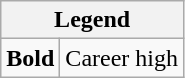<table class="wikitable mw-collapsible mw-collapsed">
<tr>
<th colspan="2">Legend</th>
</tr>
<tr>
<td><strong>Bold</strong></td>
<td>Career high</td>
</tr>
</table>
